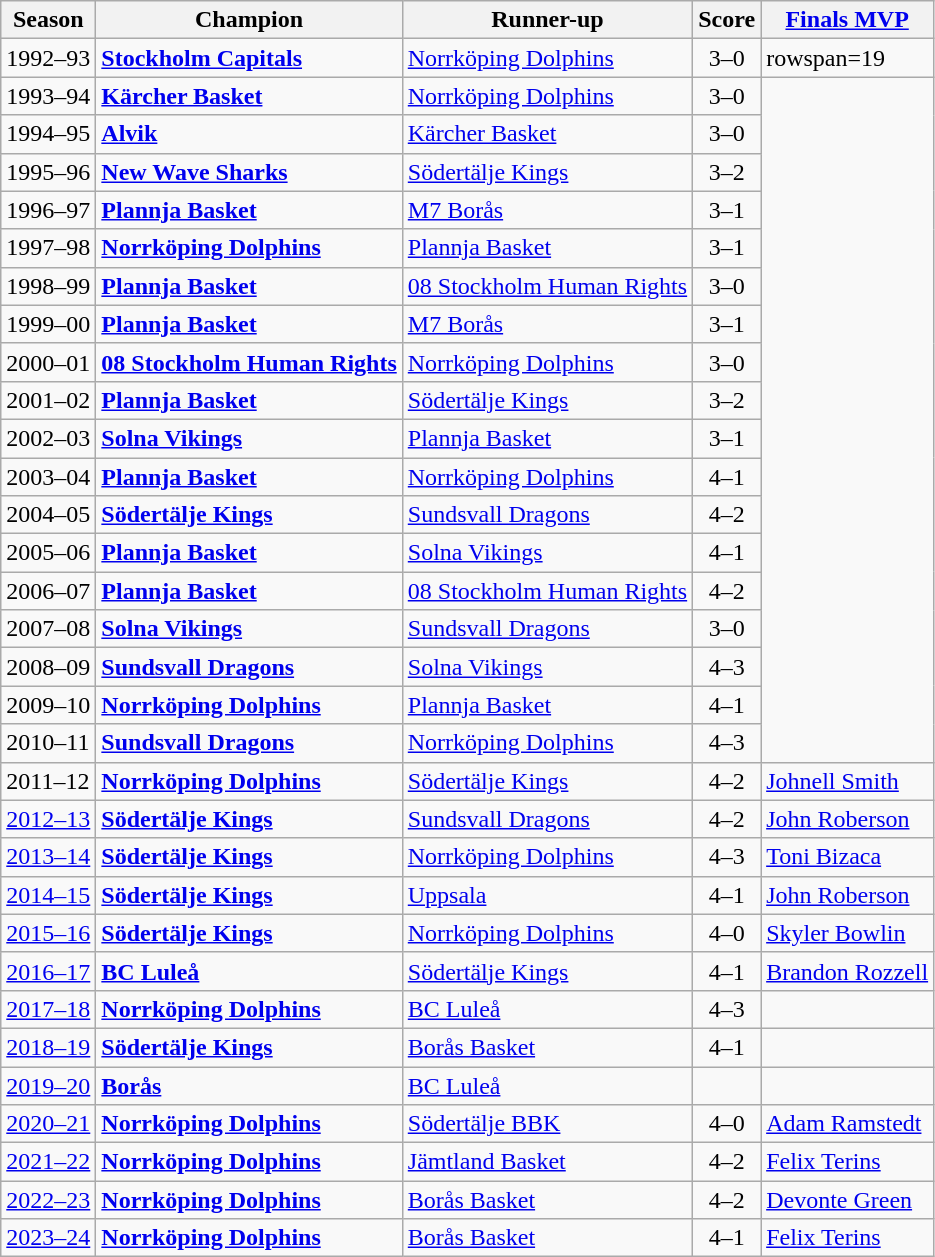<table class="wikitable">
<tr>
<th>Season</th>
<th>Champion</th>
<th>Runner-up</th>
<th>Score</th>
<th><a href='#'>Finals MVP</a></th>
</tr>
<tr>
<td>1992–93</td>
<td><strong><a href='#'>Stockholm Capitals</a></strong></td>
<td><a href='#'>Norrköping Dolphins</a></td>
<td align=center>3–0</td>
<td>rowspan=19 </td>
</tr>
<tr>
<td>1993–94</td>
<td><strong><a href='#'>Kärcher Basket</a></strong></td>
<td><a href='#'>Norrköping Dolphins</a></td>
<td align=center>3–0</td>
</tr>
<tr>
<td>1994–95</td>
<td><strong><a href='#'>Alvik</a></strong></td>
<td><a href='#'>Kärcher Basket</a></td>
<td align=center>3–0</td>
</tr>
<tr>
<td>1995–96</td>
<td><strong><a href='#'>New Wave Sharks</a></strong></td>
<td><a href='#'>Södertälje Kings</a></td>
<td align=center>3–2</td>
</tr>
<tr>
<td>1996–97</td>
<td><strong><a href='#'>Plannja Basket</a></strong></td>
<td><a href='#'>M7 Borås</a></td>
<td align=center>3–1</td>
</tr>
<tr>
<td>1997–98</td>
<td><strong><a href='#'>Norrköping Dolphins</a></strong></td>
<td><a href='#'>Plannja Basket</a></td>
<td align=center>3–1</td>
</tr>
<tr>
<td>1998–99</td>
<td><strong><a href='#'>Plannja Basket</a></strong></td>
<td><a href='#'>08 Stockholm Human Rights</a></td>
<td align=center>3–0</td>
</tr>
<tr>
<td>1999–00</td>
<td><strong><a href='#'>Plannja Basket</a></strong></td>
<td><a href='#'>M7 Borås</a></td>
<td align=center>3–1</td>
</tr>
<tr>
<td>2000–01</td>
<td><strong><a href='#'>08 Stockholm Human Rights</a></strong></td>
<td><a href='#'>Norrköping Dolphins</a></td>
<td align=center>3–0</td>
</tr>
<tr>
<td>2001–02</td>
<td><strong><a href='#'>Plannja Basket</a></strong></td>
<td><a href='#'>Södertälje Kings</a></td>
<td align=center>3–2</td>
</tr>
<tr>
<td>2002–03</td>
<td><strong><a href='#'>Solna Vikings</a></strong></td>
<td><a href='#'>Plannja Basket</a></td>
<td align=center>3–1</td>
</tr>
<tr>
<td>2003–04</td>
<td><strong><a href='#'>Plannja Basket</a></strong></td>
<td><a href='#'>Norrköping Dolphins</a></td>
<td align=center>4–1</td>
</tr>
<tr>
<td>2004–05</td>
<td><strong><a href='#'>Södertälje Kings</a></strong></td>
<td><a href='#'>Sundsvall Dragons</a></td>
<td align=center>4–2</td>
</tr>
<tr>
<td>2005–06</td>
<td><strong><a href='#'>Plannja Basket</a></strong></td>
<td><a href='#'>Solna Vikings</a></td>
<td align=center>4–1</td>
</tr>
<tr>
<td>2006–07</td>
<td><strong><a href='#'>Plannja Basket</a></strong></td>
<td><a href='#'>08 Stockholm Human Rights</a></td>
<td align=center>4–2</td>
</tr>
<tr>
<td>2007–08</td>
<td><strong><a href='#'>Solna Vikings</a></strong></td>
<td><a href='#'>Sundsvall Dragons</a></td>
<td align=center>3–0</td>
</tr>
<tr>
<td>2008–09</td>
<td><strong><a href='#'>Sundsvall Dragons</a></strong></td>
<td><a href='#'>Solna Vikings</a></td>
<td align=center>4–3</td>
</tr>
<tr>
<td>2009–10</td>
<td><strong><a href='#'>Norrköping Dolphins</a></strong></td>
<td><a href='#'>Plannja Basket</a></td>
<td align=center>4–1</td>
</tr>
<tr>
<td>2010–11</td>
<td><strong><a href='#'>Sundsvall Dragons</a></strong></td>
<td><a href='#'>Norrköping Dolphins</a></td>
<td align=center>4–3</td>
</tr>
<tr>
<td>2011–12</td>
<td><strong><a href='#'>Norrköping Dolphins</a></strong></td>
<td><a href='#'>Södertälje Kings</a></td>
<td align=center>4–2</td>
<td> <a href='#'>Johnell Smith</a></td>
</tr>
<tr>
<td><a href='#'>2012–13</a></td>
<td><strong><a href='#'>Södertälje Kings</a></strong></td>
<td><a href='#'>Sundsvall Dragons</a></td>
<td align=center>4–2</td>
<td> <a href='#'>John Roberson</a></td>
</tr>
<tr>
<td><a href='#'>2013–14</a></td>
<td><strong><a href='#'>Södertälje Kings</a></strong></td>
<td><a href='#'>Norrköping Dolphins</a></td>
<td align=center>4–3</td>
<td> <a href='#'>Toni Bizaca</a></td>
</tr>
<tr>
<td><a href='#'>2014–15</a></td>
<td><strong><a href='#'>Södertälje Kings</a></strong></td>
<td><a href='#'>Uppsala</a></td>
<td align=center>4–1</td>
<td> <a href='#'>John Roberson</a></td>
</tr>
<tr>
<td><a href='#'>2015–16</a></td>
<td><strong><a href='#'>Södertälje Kings</a></strong></td>
<td><a href='#'>Norrköping Dolphins</a></td>
<td align=center>4–0</td>
<td> <a href='#'>Skyler Bowlin</a></td>
</tr>
<tr>
<td><a href='#'>2016–17</a></td>
<td><strong><a href='#'>BC Luleå</a></strong></td>
<td><a href='#'>Södertälje Kings</a></td>
<td align=center>4–1</td>
<td> <a href='#'>Brandon Rozzell</a></td>
</tr>
<tr>
<td><a href='#'>2017–18</a></td>
<td><strong><a href='#'>Norrköping Dolphins</a></strong></td>
<td><a href='#'>BC Luleå</a></td>
<td align=center>4–3</td>
<td></td>
</tr>
<tr>
<td><a href='#'>2018–19</a></td>
<td><strong><a href='#'>Södertälje Kings</a></strong></td>
<td><a href='#'>Borås Basket</a></td>
<td align=center>4–1</td>
<td></td>
</tr>
<tr>
<td><a href='#'>2019–20</a></td>
<td><strong><a href='#'>Borås</a></strong></td>
<td><a href='#'>BC Luleå</a></td>
<td></td>
<td></td>
</tr>
<tr>
<td><a href='#'>2020–21</a></td>
<td><strong><a href='#'>Norrköping Dolphins</a></strong></td>
<td><a href='#'>Södertälje BBK</a></td>
<td align=center>4–0</td>
<td> <a href='#'>Adam Ramstedt</a></td>
</tr>
<tr>
<td><a href='#'>2021–22</a></td>
<td><strong><a href='#'>Norrköping Dolphins</a></strong></td>
<td><a href='#'>Jämtland Basket</a></td>
<td align=center>4–2</td>
<td> <a href='#'>Felix Terins</a></td>
</tr>
<tr>
<td><a href='#'>2022–23</a></td>
<td><strong><a href='#'>Norrköping Dolphins</a></strong></td>
<td><a href='#'>Borås Basket</a></td>
<td align=center>4–2</td>
<td> <a href='#'>Devonte Green</a></td>
</tr>
<tr>
<td><a href='#'>2023–24</a></td>
<td><strong><a href='#'>Norrköping Dolphins</a></strong></td>
<td><a href='#'>Borås Basket</a></td>
<td align=center>4–1</td>
<td> <a href='#'>Felix Terins</a></td>
</tr>
</table>
